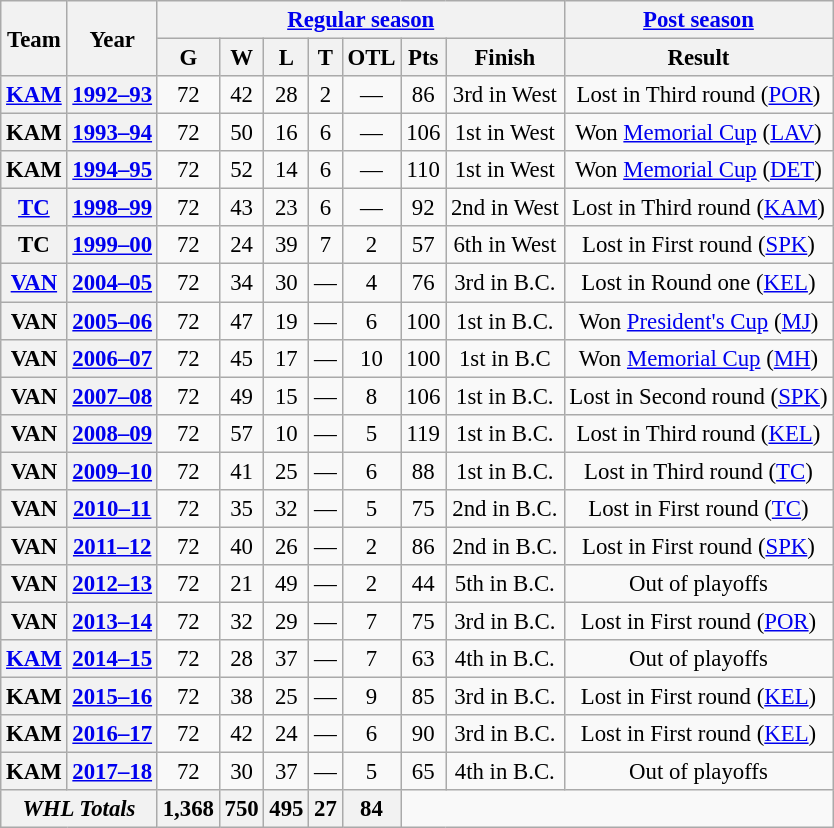<table class="wikitable" style="font-size: 95%; text-align:center;">
<tr>
<th rowspan="2">Team</th>
<th rowspan="2">Year</th>
<th colspan="7"><a href='#'>Regular season</a></th>
<th colspan="1"><a href='#'>Post season</a></th>
</tr>
<tr>
<th>G</th>
<th>W</th>
<th>L</th>
<th>T</th>
<th>OTL</th>
<th>Pts</th>
<th>Finish</th>
<th>Result</th>
</tr>
<tr>
<th><a href='#'>KAM</a></th>
<th><a href='#'>1992–93</a></th>
<td>72</td>
<td>42</td>
<td>28</td>
<td>2</td>
<td>—</td>
<td>86</td>
<td>3rd in West</td>
<td>Lost in Third round (<a href='#'>POR</a>)</td>
</tr>
<tr>
<th>KAM</th>
<th><a href='#'>1993–94</a></th>
<td>72</td>
<td>50</td>
<td>16</td>
<td>6</td>
<td>—</td>
<td>106</td>
<td>1st in West</td>
<td>Won <a href='#'>Memorial Cup</a> (<a href='#'>LAV</a>)</td>
</tr>
<tr>
<th>KAM</th>
<th><a href='#'>1994–95</a></th>
<td>72</td>
<td>52</td>
<td>14</td>
<td>6</td>
<td>—</td>
<td>110</td>
<td>1st in West</td>
<td>Won <a href='#'>Memorial Cup</a> (<a href='#'>DET</a>)</td>
</tr>
<tr>
<th><a href='#'>TC</a></th>
<th><a href='#'>1998–99</a></th>
<td>72</td>
<td>43</td>
<td>23</td>
<td>6</td>
<td>—</td>
<td>92</td>
<td>2nd in West</td>
<td>Lost in Third round (<a href='#'>KAM</a>)</td>
</tr>
<tr>
<th>TC</th>
<th><a href='#'>1999–00</a></th>
<td>72</td>
<td>24</td>
<td>39</td>
<td>7</td>
<td>2</td>
<td>57</td>
<td>6th in West</td>
<td>Lost in First round (<a href='#'>SPK</a>)</td>
</tr>
<tr>
<th><a href='#'>VAN</a></th>
<th><a href='#'>2004–05</a></th>
<td>72</td>
<td>34</td>
<td>30</td>
<td>—</td>
<td>4</td>
<td>76</td>
<td>3rd in B.C.</td>
<td>Lost in Round one (<a href='#'>KEL</a>)</td>
</tr>
<tr>
<th>VAN</th>
<th><a href='#'>2005–06</a></th>
<td>72</td>
<td>47</td>
<td>19</td>
<td>—</td>
<td>6</td>
<td>100</td>
<td>1st in B.C.</td>
<td>Won <a href='#'>President's Cup</a> (<a href='#'>MJ</a>)</td>
</tr>
<tr>
<th>VAN</th>
<th><a href='#'>2006–07</a></th>
<td>72</td>
<td>45</td>
<td>17</td>
<td>—</td>
<td>10</td>
<td>100</td>
<td>1st in B.C</td>
<td>Won <a href='#'>Memorial Cup</a> (<a href='#'>MH</a>)</td>
</tr>
<tr>
<th>VAN</th>
<th><a href='#'>2007–08</a></th>
<td>72</td>
<td>49</td>
<td>15</td>
<td>—</td>
<td>8</td>
<td>106</td>
<td>1st in B.C.</td>
<td>Lost in Second round (<a href='#'>SPK</a>)</td>
</tr>
<tr>
<th>VAN</th>
<th><a href='#'>2008–09</a></th>
<td>72</td>
<td>57</td>
<td>10</td>
<td>—</td>
<td>5</td>
<td>119</td>
<td>1st in B.C.</td>
<td>Lost in Third round (<a href='#'>KEL</a>)</td>
</tr>
<tr>
<th>VAN</th>
<th><a href='#'>2009–10</a></th>
<td>72</td>
<td>41</td>
<td>25</td>
<td>—</td>
<td>6</td>
<td>88</td>
<td>1st in B.C.</td>
<td>Lost in Third round (<a href='#'>TC</a>)</td>
</tr>
<tr>
<th>VAN</th>
<th><a href='#'>2010–11</a></th>
<td>72</td>
<td>35</td>
<td>32</td>
<td>—</td>
<td>5</td>
<td>75</td>
<td>2nd in B.C.</td>
<td>Lost in First round (<a href='#'>TC</a>)</td>
</tr>
<tr>
<th>VAN</th>
<th><a href='#'>2011–12</a></th>
<td>72</td>
<td>40</td>
<td>26</td>
<td>—</td>
<td>2</td>
<td>86</td>
<td>2nd in B.C.</td>
<td>Lost in First round (<a href='#'>SPK</a>)</td>
</tr>
<tr>
<th>VAN</th>
<th><a href='#'>2012–13</a></th>
<td>72</td>
<td>21</td>
<td>49</td>
<td>—</td>
<td>2</td>
<td>44</td>
<td>5th in B.C.</td>
<td>Out of playoffs</td>
</tr>
<tr>
<th>VAN</th>
<th><a href='#'>2013–14</a></th>
<td>72</td>
<td>32</td>
<td>29</td>
<td>—</td>
<td>7</td>
<td>75</td>
<td>3rd in B.C.</td>
<td>Lost in First round (<a href='#'>POR</a>)</td>
</tr>
<tr>
<th><a href='#'>KAM</a></th>
<th><a href='#'>2014–15</a></th>
<td>72</td>
<td>28</td>
<td>37</td>
<td>—</td>
<td>7</td>
<td>63</td>
<td>4th in B.C.</td>
<td>Out of playoffs</td>
</tr>
<tr>
<th>KAM</th>
<th><a href='#'>2015–16</a></th>
<td>72</td>
<td>38</td>
<td>25</td>
<td>—</td>
<td>9</td>
<td>85</td>
<td>3rd in B.C.</td>
<td>Lost in First round (<a href='#'>KEL</a>)</td>
</tr>
<tr>
<th>KAM</th>
<th><a href='#'>2016–17</a></th>
<td>72</td>
<td>42</td>
<td>24</td>
<td>—</td>
<td>6</td>
<td>90</td>
<td>3rd in B.C.</td>
<td>Lost in First round (<a href='#'>KEL</a>)</td>
</tr>
<tr>
<th>KAM</th>
<th><a href='#'>2017–18</a></th>
<td>72</td>
<td>30</td>
<td>37</td>
<td>—</td>
<td>5</td>
<td>65</td>
<td>4th in B.C.</td>
<td>Out of playoffs</td>
</tr>
<tr>
<th colspan="2"><em>WHL Totals</em></th>
<th>1,368</th>
<th>750</th>
<th>495</th>
<th>27</th>
<th>84</th>
</tr>
</table>
